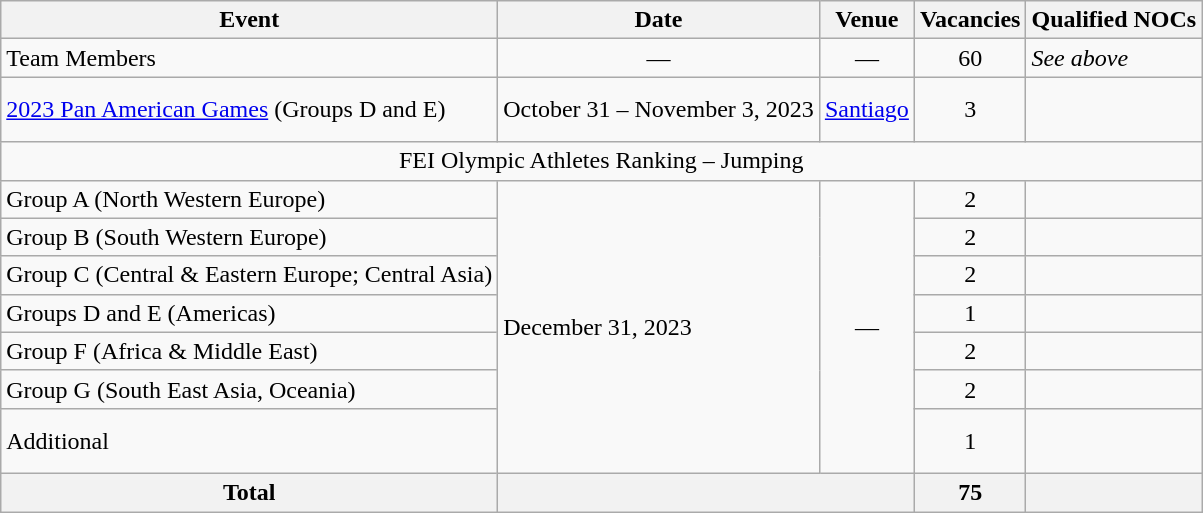<table class="wikitable">
<tr>
<th scope="col">Event</th>
<th>Date</th>
<th>Venue</th>
<th>Vacancies</th>
<th>Qualified NOCs</th>
</tr>
<tr>
<td>Team Members</td>
<td align=center>—</td>
<td align=center>—</td>
<td align="center">60</td>
<td><em>See above</em></td>
</tr>
<tr>
<td><a href='#'>2023 Pan American Games</a> (Groups D and E)</td>
<td>October 31 – November 3, 2023</td>
<td> <a href='#'>Santiago</a></td>
<td align="center">3</td>
<td><br><br></td>
</tr>
<tr>
<td align="center" colspan="5">FEI Olympic Athletes Ranking – Jumping</td>
</tr>
<tr>
<td>Group A (North Western Europe)</td>
<td rowspan=7>December 31, 2023</td>
<td align=center rowspan=7>—</td>
<td align="center">2</td>
<td><br></td>
</tr>
<tr>
<td>Group B (South Western Europe)</td>
<td align="center">2</td>
<td><br></td>
</tr>
<tr>
<td>Group C (Central & Eastern Europe; Central Asia)</td>
<td align="center">2</td>
<td><br></td>
</tr>
<tr>
<td>Groups D and E (Americas)</td>
<td align="center">1</td>
<td></td>
</tr>
<tr>
<td>Group F (Africa & Middle East)</td>
<td align="center">2</td>
<td><br></td>
</tr>
<tr>
<td>Group G (South East Asia, Oceania)</td>
<td align="center">2</td>
<td><br><s></s></td>
</tr>
<tr>
<td>Additional</td>
<td align="center">1</td>
<td><s></s><br><br></td>
</tr>
<tr>
<th>Total</th>
<th colspan="2"></th>
<th>75</th>
<th></th>
</tr>
</table>
